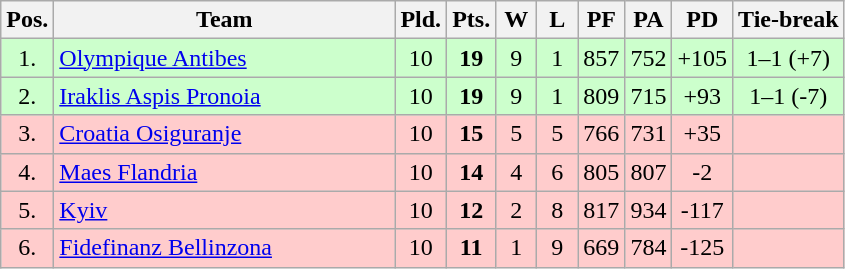<table class="wikitable" style="text-align:center">
<tr>
<th width=15>Pos.</th>
<th width=220>Team</th>
<th width=20>Pld.</th>
<th width=20>Pts.</th>
<th width=20>W</th>
<th width=20>L</th>
<th width=20>PF</th>
<th width=20>PA</th>
<th width=20>PD</th>
<th>Tie-break</th>
</tr>
<tr style="background: #ccffcc;">
<td>1.</td>
<td align=left> <a href='#'>Olympique Antibes</a></td>
<td>10</td>
<td><strong>19</strong></td>
<td>9</td>
<td>1</td>
<td>857</td>
<td>752</td>
<td>+105</td>
<td>1–1 (+7)</td>
</tr>
<tr style="background: #ccffcc;">
<td>2.</td>
<td align=left> <a href='#'>Iraklis Aspis Pronoia</a></td>
<td>10</td>
<td><strong>19</strong></td>
<td>9</td>
<td>1</td>
<td>809</td>
<td>715</td>
<td>+93</td>
<td>1–1 (-7)</td>
</tr>
<tr style="background: #ffcccc;">
<td>3.</td>
<td align=left> <a href='#'>Croatia Osiguranje</a></td>
<td>10</td>
<td><strong>15</strong></td>
<td>5</td>
<td>5</td>
<td>766</td>
<td>731</td>
<td>+35</td>
<td></td>
</tr>
<tr style="background: #ffcccc;">
<td>4.</td>
<td align=left> <a href='#'>Maes Flandria</a></td>
<td>10</td>
<td><strong>14</strong></td>
<td>4</td>
<td>6</td>
<td>805</td>
<td>807</td>
<td>-2</td>
<td></td>
</tr>
<tr style="background: #ffcccc;">
<td>5.</td>
<td align=left> <a href='#'>Kyiv</a></td>
<td>10</td>
<td><strong>12</strong></td>
<td>2</td>
<td>8</td>
<td>817</td>
<td>934</td>
<td>-117</td>
<td></td>
</tr>
<tr style="background: #ffcccc;">
<td>6.</td>
<td align=left> <a href='#'>Fidefinanz Bellinzona</a></td>
<td>10</td>
<td><strong>11</strong></td>
<td>1</td>
<td>9</td>
<td>669</td>
<td>784</td>
<td>-125</td>
<td></td>
</tr>
</table>
